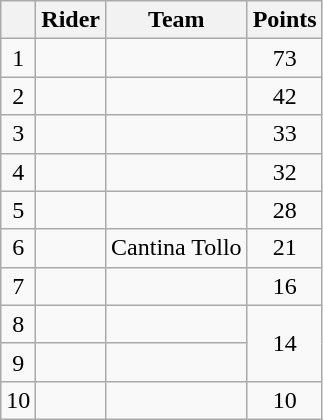<table class="wikitable">
<tr>
<th></th>
<th>Rider</th>
<th>Team</th>
<th>Points</th>
</tr>
<tr>
<td style="text-align:center;">1</td>
<td> </td>
<td></td>
<td style="text-align:center;">73</td>
</tr>
<tr>
<td style="text-align:center;">2</td>
<td> </td>
<td></td>
<td style="text-align:center;">42</td>
</tr>
<tr>
<td style="text-align:center;">3</td>
<td></td>
<td></td>
<td style="text-align:center;">33</td>
</tr>
<tr>
<td style="text-align:center;">4</td>
<td></td>
<td></td>
<td style="text-align:center;">32</td>
</tr>
<tr>
<td style="text-align:center;">5</td>
<td></td>
<td></td>
<td style="text-align:center;">28</td>
</tr>
<tr>
<td style="text-align:center;">6</td>
<td></td>
<td>Cantina Tollo</td>
<td style="text-align:center;">21</td>
</tr>
<tr>
<td style="text-align:center;">7</td>
<td></td>
<td></td>
<td style="text-align:center;">16</td>
</tr>
<tr>
<td style="text-align:center;">8</td>
<td></td>
<td></td>
<td style="text-align:center;" rowspan="2">14</td>
</tr>
<tr>
<td style="text-align:center;">9</td>
<td></td>
<td></td>
</tr>
<tr>
<td style="text-align:center;">10</td>
<td></td>
<td></td>
<td style="text-align:center;">10</td>
</tr>
</table>
